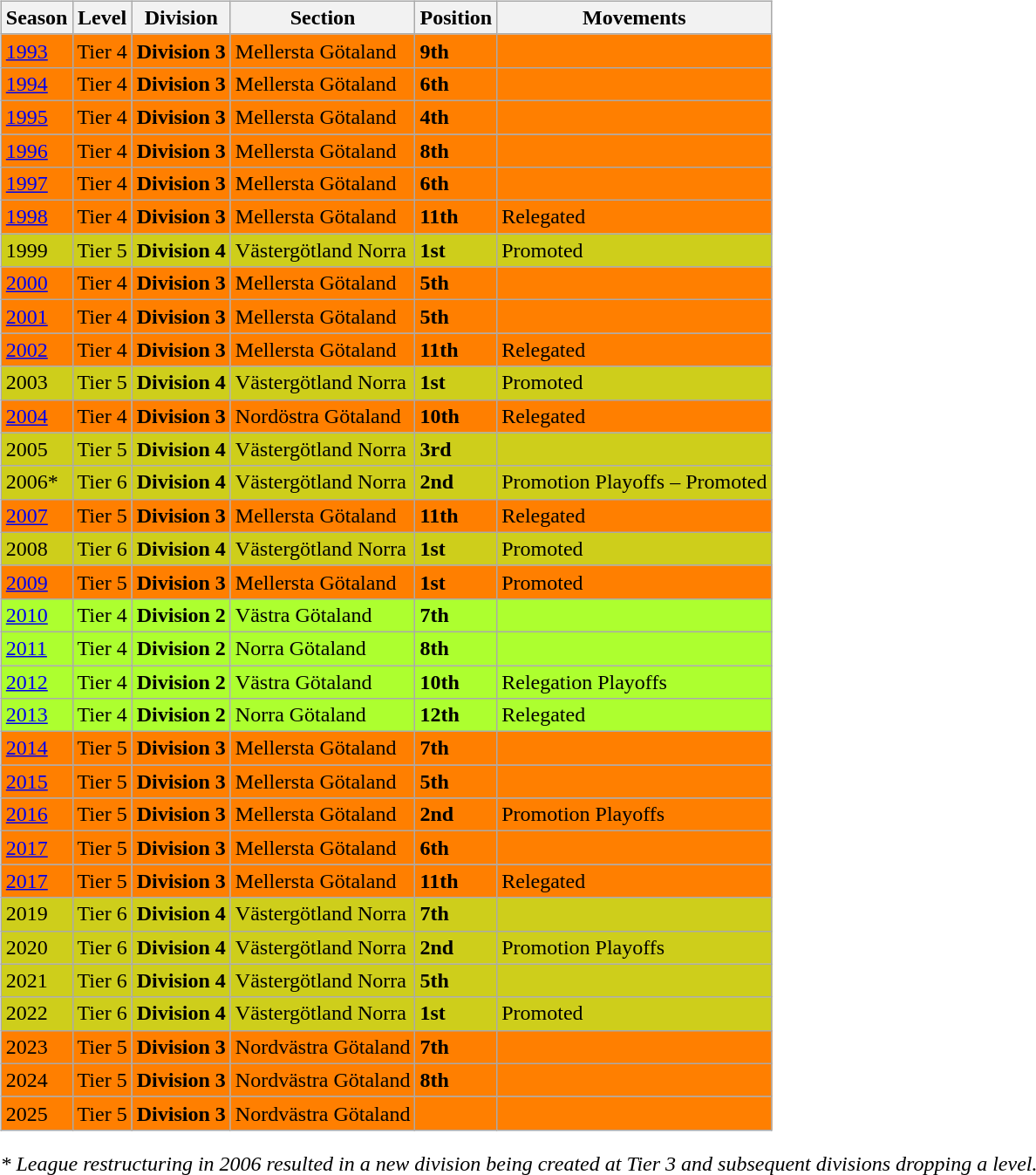<table>
<tr>
<td valign="top" width=0%><br><table class="wikitable">
<tr style="background:#f0f6fa;">
<th><strong>Season</strong></th>
<th><strong>Level</strong></th>
<th><strong>Division</strong></th>
<th><strong>Section</strong></th>
<th><strong>Position</strong></th>
<th><strong>Movements</strong></th>
</tr>
<tr>
<td style="background:#FF7F00;"><a href='#'>1993</a></td>
<td style="background:#FF7F00;">Tier 4</td>
<td style="background:#FF7F00;"><strong>Division 3</strong></td>
<td style="background:#FF7F00;">Mellersta Götaland</td>
<td style="background:#FF7F00;"><strong>9th</strong></td>
<td style="background:#FF7F00;"></td>
</tr>
<tr>
<td style="background:#FF7F00;"><a href='#'>1994</a></td>
<td style="background:#FF7F00;">Tier 4</td>
<td style="background:#FF7F00;"><strong>Division 3</strong></td>
<td style="background:#FF7F00;">Mellersta Götaland</td>
<td style="background:#FF7F00;"><strong>6th</strong></td>
<td style="background:#FF7F00;"></td>
</tr>
<tr>
<td style="background:#FF7F00;"><a href='#'>1995</a></td>
<td style="background:#FF7F00;">Tier 4</td>
<td style="background:#FF7F00;"><strong>Division 3</strong></td>
<td style="background:#FF7F00;">Mellersta Götaland</td>
<td style="background:#FF7F00;"><strong>4th</strong></td>
<td style="background:#FF7F00;"></td>
</tr>
<tr>
<td style="background:#FF7F00;"><a href='#'>1996</a></td>
<td style="background:#FF7F00;">Tier 4</td>
<td style="background:#FF7F00;"><strong>Division 3</strong></td>
<td style="background:#FF7F00;">Mellersta Götaland</td>
<td style="background:#FF7F00;"><strong>8th</strong></td>
<td style="background:#FF7F00;"></td>
</tr>
<tr>
<td style="background:#FF7F00;"><a href='#'>1997</a></td>
<td style="background:#FF7F00;">Tier 4</td>
<td style="background:#FF7F00;"><strong>Division 3</strong></td>
<td style="background:#FF7F00;">Mellersta Götaland</td>
<td style="background:#FF7F00;"><strong>6th</strong></td>
<td style="background:#FF7F00;"></td>
</tr>
<tr>
<td style="background:#FF7F00;"><a href='#'>1998</a></td>
<td style="background:#FF7F00;">Tier 4</td>
<td style="background:#FF7F00;"><strong>Division 3</strong></td>
<td style="background:#FF7F00;">Mellersta Götaland</td>
<td style="background:#FF7F00;"><strong>11th</strong></td>
<td style="background:#FF7F00;">Relegated</td>
</tr>
<tr>
<td style="background:#CECE1B;">1999</td>
<td style="background:#CECE1B;">Tier 5</td>
<td style="background:#CECE1B;"><strong>Division 4</strong></td>
<td style="background:#CECE1B;">Västergötland Norra</td>
<td style="background:#CECE1B;"><strong>1st</strong></td>
<td style="background:#CECE1B;">Promoted</td>
</tr>
<tr>
<td style="background:#FF7F00;"><a href='#'>2000</a></td>
<td style="background:#FF7F00;">Tier 4</td>
<td style="background:#FF7F00;"><strong>Division 3</strong></td>
<td style="background:#FF7F00;">Mellersta Götaland</td>
<td style="background:#FF7F00;"><strong>5th</strong></td>
<td style="background:#FF7F00;"></td>
</tr>
<tr>
<td style="background:#FF7F00;"><a href='#'>2001</a></td>
<td style="background:#FF7F00;">Tier 4</td>
<td style="background:#FF7F00;"><strong>Division 3</strong></td>
<td style="background:#FF7F00;">Mellersta Götaland</td>
<td style="background:#FF7F00;"><strong>5th</strong></td>
<td style="background:#FF7F00;"></td>
</tr>
<tr>
<td style="background:#FF7F00;"><a href='#'>2002</a></td>
<td style="background:#FF7F00;">Tier 4</td>
<td style="background:#FF7F00;"><strong>Division 3</strong></td>
<td style="background:#FF7F00;">Mellersta Götaland</td>
<td style="background:#FF7F00;"><strong>11th</strong></td>
<td style="background:#FF7F00;">Relegated</td>
</tr>
<tr>
<td style="background:#CECE1B;">2003</td>
<td style="background:#CECE1B;">Tier 5</td>
<td style="background:#CECE1B;"><strong>Division 4</strong></td>
<td style="background:#CECE1B;">Västergötland Norra</td>
<td style="background:#CECE1B;"><strong>1st</strong></td>
<td style="background:#CECE1B;">Promoted</td>
</tr>
<tr>
<td style="background:#FF7F00;"><a href='#'>2004</a></td>
<td style="background:#FF7F00;">Tier 4</td>
<td style="background:#FF7F00;"><strong>Division 3</strong></td>
<td style="background:#FF7F00;">Nordöstra Götaland</td>
<td style="background:#FF7F00;"><strong>10th</strong></td>
<td style="background:#FF7F00;">Relegated</td>
</tr>
<tr>
<td style="background:#CECE1B;">2005</td>
<td style="background:#CECE1B;">Tier 5</td>
<td style="background:#CECE1B;"><strong>Division 4</strong></td>
<td style="background:#CECE1B;">Västergötland Norra</td>
<td style="background:#CECE1B;"><strong>3rd</strong></td>
<td style="background:#CECE1B;"></td>
</tr>
<tr>
<td style="background:#CECE1B;">2006*</td>
<td style="background:#CECE1B;">Tier 6</td>
<td style="background:#CECE1B;"><strong>Division 4</strong></td>
<td style="background:#CECE1B;">Västergötland Norra</td>
<td style="background:#CECE1B;"><strong>2nd</strong></td>
<td style="background:#CECE1B;">Promotion Playoffs – Promoted</td>
</tr>
<tr>
<td style="background:#FF7F00;"><a href='#'>2007</a></td>
<td style="background:#FF7F00;">Tier 5</td>
<td style="background:#FF7F00;"><strong>Division 3</strong></td>
<td style="background:#FF7F00;">Mellersta Götaland</td>
<td style="background:#FF7F00;"><strong>11th</strong></td>
<td style="background:#FF7F00;">Relegated</td>
</tr>
<tr>
<td style="background:#CECE1B;">2008</td>
<td style="background:#CECE1B;">Tier 6</td>
<td style="background:#CECE1B;"><strong>Division 4</strong></td>
<td style="background:#CECE1B;">Västergötland Norra</td>
<td style="background:#CECE1B;"><strong>1st</strong></td>
<td style="background:#CECE1B;">Promoted</td>
</tr>
<tr>
<td style="background:#FF7F00;"><a href='#'>2009</a></td>
<td style="background:#FF7F00;">Tier 5</td>
<td style="background:#FF7F00;"><strong>Division 3</strong></td>
<td style="background:#FF7F00;">Mellersta Götaland</td>
<td style="background:#FF7F00;"><strong>1st</strong></td>
<td style="background:#FF7F00;">Promoted</td>
</tr>
<tr>
<td style="background:#ADFF2F;"><a href='#'>2010</a></td>
<td style="background:#ADFF2F;">Tier 4</td>
<td style="background:#ADFF2F;"><strong>Division 2</strong></td>
<td style="background:#ADFF2F;">Västra Götaland</td>
<td style="background:#ADFF2F;"><strong>7th</strong></td>
<td style="background:#ADFF2F;"></td>
</tr>
<tr>
<td style="background:#ADFF2F;"><a href='#'>2011</a></td>
<td style="background:#ADFF2F;">Tier 4</td>
<td style="background:#ADFF2F;"><strong>Division 2</strong></td>
<td style="background:#ADFF2F;">Norra Götaland</td>
<td style="background:#ADFF2F;"><strong>8th</strong></td>
<td style="background:#ADFF2F;"></td>
</tr>
<tr>
<td style="background:#ADFF2F;"><a href='#'>2012</a></td>
<td style="background:#ADFF2F;">Tier 4</td>
<td style="background:#ADFF2F;"><strong>Division 2</strong></td>
<td style="background:#ADFF2F;">Västra Götaland</td>
<td style="background:#ADFF2F;"><strong>10th</strong></td>
<td style="background:#ADFF2F;">Relegation Playoffs</td>
</tr>
<tr>
<td style="background:#ADFF2F;"><a href='#'>2013</a></td>
<td style="background:#ADFF2F;">Tier 4</td>
<td style="background:#ADFF2F;"><strong>Division 2</strong></td>
<td style="background:#ADFF2F;">Norra Götaland</td>
<td style="background:#ADFF2F;"><strong>12th</strong></td>
<td style="background:#ADFF2F;">Relegated</td>
</tr>
<tr>
<td style="background:#FF7F00;"><a href='#'>2014</a></td>
<td style="background:#FF7F00;">Tier 5</td>
<td style="background:#FF7F00;"><strong>Division 3</strong></td>
<td style="background:#FF7F00;">Mellersta Götaland</td>
<td style="background:#FF7F00;"><strong>7th</strong></td>
<td style="background:#FF7F00;"></td>
</tr>
<tr>
<td style="background:#FF7F00;"><a href='#'>2015</a></td>
<td style="background:#FF7F00;">Tier 5</td>
<td style="background:#FF7F00;"><strong>Division 3</strong></td>
<td style="background:#FF7F00;">Mellersta Götaland</td>
<td style="background:#FF7F00;"><strong>5th</strong></td>
<td style="background:#FF7F00;"></td>
</tr>
<tr>
<td style="background:#FF7F00;"><a href='#'>2016</a></td>
<td style="background:#FF7F00;">Tier 5</td>
<td style="background:#FF7F00;"><strong>Division 3</strong></td>
<td style="background:#FF7F00;">Mellersta Götaland</td>
<td style="background:#FF7F00;"><strong>2nd</strong></td>
<td style="background:#FF7F00;">Promotion Playoffs</td>
</tr>
<tr>
<td style="background:#FF7F00;"><a href='#'>2017</a></td>
<td style="background:#FF7F00;">Tier 5</td>
<td style="background:#FF7F00;"><strong>Division 3</strong></td>
<td style="background:#FF7F00;">Mellersta Götaland</td>
<td style="background:#FF7F00;"><strong>6th</strong></td>
<td style="background:#FF7F00;"></td>
</tr>
<tr>
<td style="background:#FF7F00;"><a href='#'>2017</a></td>
<td style="background:#FF7F00;">Tier 5</td>
<td style="background:#FF7F00;"><strong>Division 3</strong></td>
<td style="background:#FF7F00;">Mellersta Götaland</td>
<td style="background:#FF7F00;"><strong>11th</strong></td>
<td style="background:#FF7F00;">Relegated</td>
</tr>
<tr>
<td style="background:#CECE1B;">2019</td>
<td style="background:#CECE1B;">Tier 6</td>
<td style="background:#CECE1B;"><strong>Division 4</strong></td>
<td style="background:#CECE1B;">Västergötland Norra</td>
<td style="background:#CECE1B;"><strong>7th</strong></td>
<td style="background:#CECE1B;"></td>
</tr>
<tr>
<td style="background:#CECE1B;">2020</td>
<td style="background:#CECE1B;">Tier 6</td>
<td style="background:#CECE1B;"><strong>Division 4</strong></td>
<td style="background:#CECE1B;">Västergötland Norra</td>
<td style="background:#CECE1B;"><strong>2nd</strong></td>
<td style="background:#CECE1B;">Promotion Playoffs</td>
</tr>
<tr>
<td style="background:#CECE1B;">2021</td>
<td style="background:#CECE1B;">Tier 6</td>
<td style="background:#CECE1B;"><strong>Division 4</strong></td>
<td style="background:#CECE1B;">Västergötland Norra</td>
<td style="background:#CECE1B;"><strong>5th</strong></td>
<td style="background:#CECE1B;"></td>
</tr>
<tr>
<td style="background:#CECE1B;">2022</td>
<td style="background:#CECE1B;">Tier 6</td>
<td style="background:#CECE1B;"><strong>Division 4</strong></td>
<td style="background:#CECE1B;">Västergötland Norra</td>
<td style="background:#CECE1B;"><strong>1st</strong></td>
<td style="background:#CECE1B;">Promoted</td>
</tr>
<tr>
<td style="background:#FF7F00;">2023</td>
<td style="background:#FF7F00;">Tier 5</td>
<td style="background:#FF7F00;"><strong>Division 3</strong></td>
<td style="background:#FF7F00;">Nordvästra Götaland</td>
<td style="background:#FF7F00;"><strong>7th</strong></td>
<td style="background:#FF7F00;"></td>
</tr>
<tr>
<td style="background:#FF7F00;">2024</td>
<td style="background:#FF7F00;">Tier 5</td>
<td style="background:#FF7F00;"><strong>Division 3</strong></td>
<td style="background:#FF7F00;">Nordvästra Götaland</td>
<td style="background:#FF7F00;"><strong>8th</strong></td>
<td style="background:#FF7F00;"></td>
</tr>
<tr>
<td style="background:#FF7F00;">2025</td>
<td style="background:#FF7F00;">Tier 5</td>
<td style="background:#FF7F00;"><strong>Division 3</strong></td>
<td style="background:#FF7F00;">Nordvästra Götaland</td>
<td style="background:#FF7F00;"></td>
<td style="background:#FF7F00;"></td>
</tr>
</table>
<em>* League restructuring in 2006 resulted in a new division being created at Tier 3 and subsequent divisions dropping a level.</em></td>
</tr>
</table>
